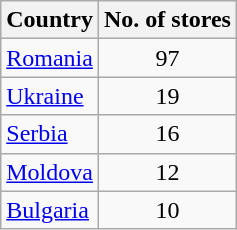<table class="wikitable">
<tr>
<th>Country</th>
<th>No. of stores</th>
</tr>
<tr>
<td> <a href='#'>Romania</a></td>
<td align=center>97</td>
</tr>
<tr>
<td> <a href='#'>Ukraine</a></td>
<td align=center>19</td>
</tr>
<tr>
<td> <a href='#'>Serbia</a></td>
<td align=center>16</td>
</tr>
<tr>
<td> <a href='#'>Moldova</a></td>
<td align=center>12</td>
</tr>
<tr>
<td> <a href='#'>Bulgaria</a></td>
<td align="center">10</td>
</tr>
</table>
